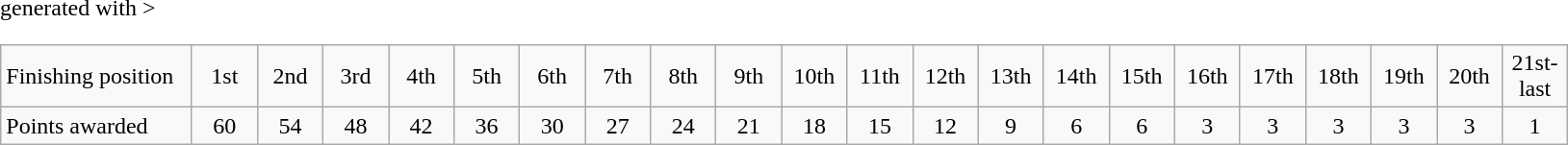<table class="wikitable" <hiddentext>generated with >
<tr>
<td width="125" height="11">Finishing position</td>
<td width="38" align="center">1st</td>
<td width="38" align="center">2nd</td>
<td width="38" align="center">3rd</td>
<td width="38" align="center">4th</td>
<td width="38" align="center">5th</td>
<td width="38" align="center">6th</td>
<td width="38" align="center">7th</td>
<td width="38" align="center">8th</td>
<td width="38" align="center">9th</td>
<td width="38" align="center">10th</td>
<td width="38" align="center">11th</td>
<td width="38" align="center">12th</td>
<td width="38" align="center">13th</td>
<td width="38" align="center">14th</td>
<td width="38" align="center">15th</td>
<td width="38" align="center">16th</td>
<td width="38" align="center">17th</td>
<td width="38" align="center">18th</td>
<td width="38" align="center">19th</td>
<td width="38" align="center">20th</td>
<td width="38" align="center">21st-last</td>
</tr>
<tr>
<td height="11">Points awarded</td>
<td align="center">60</td>
<td align="center">54</td>
<td align="center">48</td>
<td align="center">42</td>
<td align="center">36</td>
<td align="center">30</td>
<td align="center">27</td>
<td align="center">24</td>
<td align="center">21</td>
<td align="center">18</td>
<td align="center">15</td>
<td align="center">12</td>
<td align="center">9</td>
<td align="center">6</td>
<td align="center">6</td>
<td align="center">3</td>
<td align="center">3</td>
<td align="center">3</td>
<td align="center">3</td>
<td align="center">3</td>
<td align="center">1</td>
</tr>
</table>
